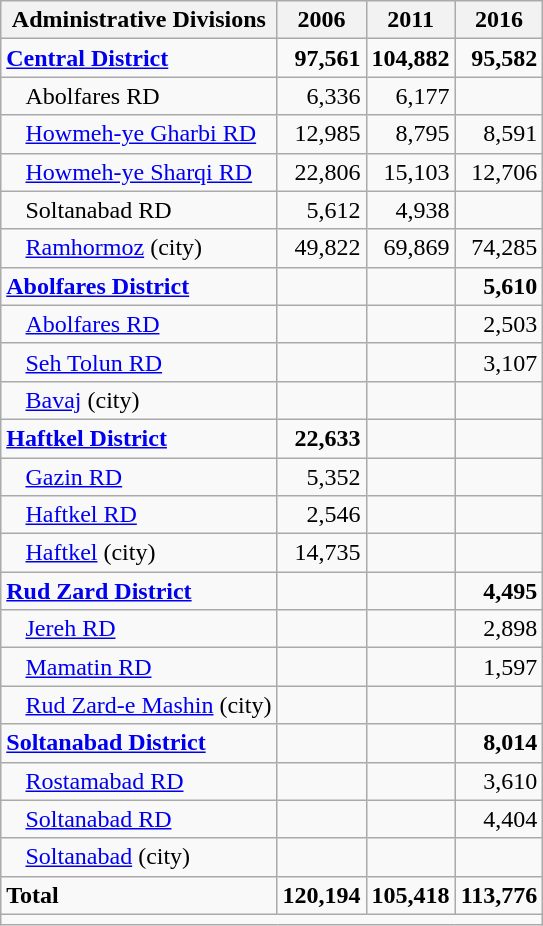<table class="wikitable">
<tr>
<th>Administrative Divisions</th>
<th>2006</th>
<th>2011</th>
<th>2016</th>
</tr>
<tr>
<td><strong><a href='#'>Central District</a></strong></td>
<td style="text-align: right;"><strong>97,561</strong></td>
<td style="text-align: right;"><strong>104,882</strong></td>
<td style="text-align: right;"><strong>95,582</strong></td>
</tr>
<tr>
<td style="padding-left: 1em;">Abolfares RD</td>
<td style="text-align: right;">6,336</td>
<td style="text-align: right;">6,177</td>
<td style="text-align: right;"></td>
</tr>
<tr>
<td style="padding-left: 1em;"><a href='#'>Howmeh-ye Gharbi RD</a></td>
<td style="text-align: right;">12,985</td>
<td style="text-align: right;">8,795</td>
<td style="text-align: right;">8,591</td>
</tr>
<tr>
<td style="padding-left: 1em;"><a href='#'>Howmeh-ye Sharqi RD</a></td>
<td style="text-align: right;">22,806</td>
<td style="text-align: right;">15,103</td>
<td style="text-align: right;">12,706</td>
</tr>
<tr>
<td style="padding-left: 1em;">Soltanabad RD</td>
<td style="text-align: right;">5,612</td>
<td style="text-align: right;">4,938</td>
<td style="text-align: right;"></td>
</tr>
<tr>
<td style="padding-left: 1em;"><a href='#'>Ramhormoz</a> (city)</td>
<td style="text-align: right;">49,822</td>
<td style="text-align: right;">69,869</td>
<td style="text-align: right;">74,285</td>
</tr>
<tr>
<td><strong><a href='#'>Abolfares District</a></strong></td>
<td style="text-align: right;"></td>
<td style="text-align: right;"></td>
<td style="text-align: right;"><strong>5,610</strong></td>
</tr>
<tr>
<td style="padding-left: 1em;"><a href='#'>Abolfares RD</a></td>
<td style="text-align: right;"></td>
<td style="text-align: right;"></td>
<td style="text-align: right;">2,503</td>
</tr>
<tr>
<td style="padding-left: 1em;"><a href='#'>Seh Tolun RD</a></td>
<td style="text-align: right;"></td>
<td style="text-align: right;"></td>
<td style="text-align: right;">3,107</td>
</tr>
<tr>
<td style="padding-left: 1em;"><a href='#'>Bavaj</a> (city)</td>
<td style="text-align: right;"></td>
<td style="text-align: right;"></td>
<td style="text-align: right;"></td>
</tr>
<tr>
<td><strong><a href='#'>Haftkel District</a></strong></td>
<td style="text-align: right;"><strong>22,633</strong></td>
<td style="text-align: right;"></td>
<td style="text-align: right;"></td>
</tr>
<tr>
<td style="padding-left: 1em;"><a href='#'>Gazin RD</a></td>
<td style="text-align: right;">5,352</td>
<td style="text-align: right;"></td>
<td style="text-align: right;"></td>
</tr>
<tr>
<td style="padding-left: 1em;"><a href='#'>Haftkel RD</a></td>
<td style="text-align: right;">2,546</td>
<td style="text-align: right;"></td>
<td style="text-align: right;"></td>
</tr>
<tr>
<td style="padding-left: 1em;"><a href='#'>Haftkel</a> (city)</td>
<td style="text-align: right;">14,735</td>
<td style="text-align: right;"></td>
<td style="text-align: right;"></td>
</tr>
<tr>
<td><strong><a href='#'>Rud Zard District</a></strong></td>
<td style="text-align: right;"></td>
<td style="text-align: right;"></td>
<td style="text-align: right;"><strong>4,495</strong></td>
</tr>
<tr>
<td style="padding-left: 1em;"><a href='#'>Jereh RD</a></td>
<td style="text-align: right;"></td>
<td style="text-align: right;"></td>
<td style="text-align: right;">2,898</td>
</tr>
<tr>
<td style="padding-left: 1em;"><a href='#'>Mamatin RD</a></td>
<td style="text-align: right;"></td>
<td style="text-align: right;"></td>
<td style="text-align: right;">1,597</td>
</tr>
<tr>
<td style="padding-left: 1em;"><a href='#'>Rud Zard-e Mashin</a> (city)</td>
<td style="text-align: right;"></td>
<td style="text-align: right;"></td>
<td style="text-align: right;"></td>
</tr>
<tr>
<td><strong><a href='#'>Soltanabad District</a></strong></td>
<td style="text-align: right;"></td>
<td style="text-align: right;"></td>
<td style="text-align: right;"><strong>8,014</strong></td>
</tr>
<tr>
<td style="padding-left: 1em;"><a href='#'>Rostamabad RD</a></td>
<td style="text-align: right;"></td>
<td style="text-align: right;"></td>
<td style="text-align: right;">3,610</td>
</tr>
<tr>
<td style="padding-left: 1em;"><a href='#'>Soltanabad RD</a></td>
<td style="text-align: right;"></td>
<td style="text-align: right;"></td>
<td style="text-align: right;">4,404</td>
</tr>
<tr>
<td style="padding-left: 1em;"><a href='#'>Soltanabad</a> (city)</td>
<td style="text-align: right;"></td>
<td style="text-align: right;"></td>
<td style="text-align: right;"></td>
</tr>
<tr>
<td><strong>Total</strong></td>
<td style="text-align: right;"><strong>120,194</strong></td>
<td style="text-align: right;"><strong>105,418</strong></td>
<td style="text-align: right;"><strong>113,776</strong></td>
</tr>
<tr>
<td colspan=4></td>
</tr>
</table>
